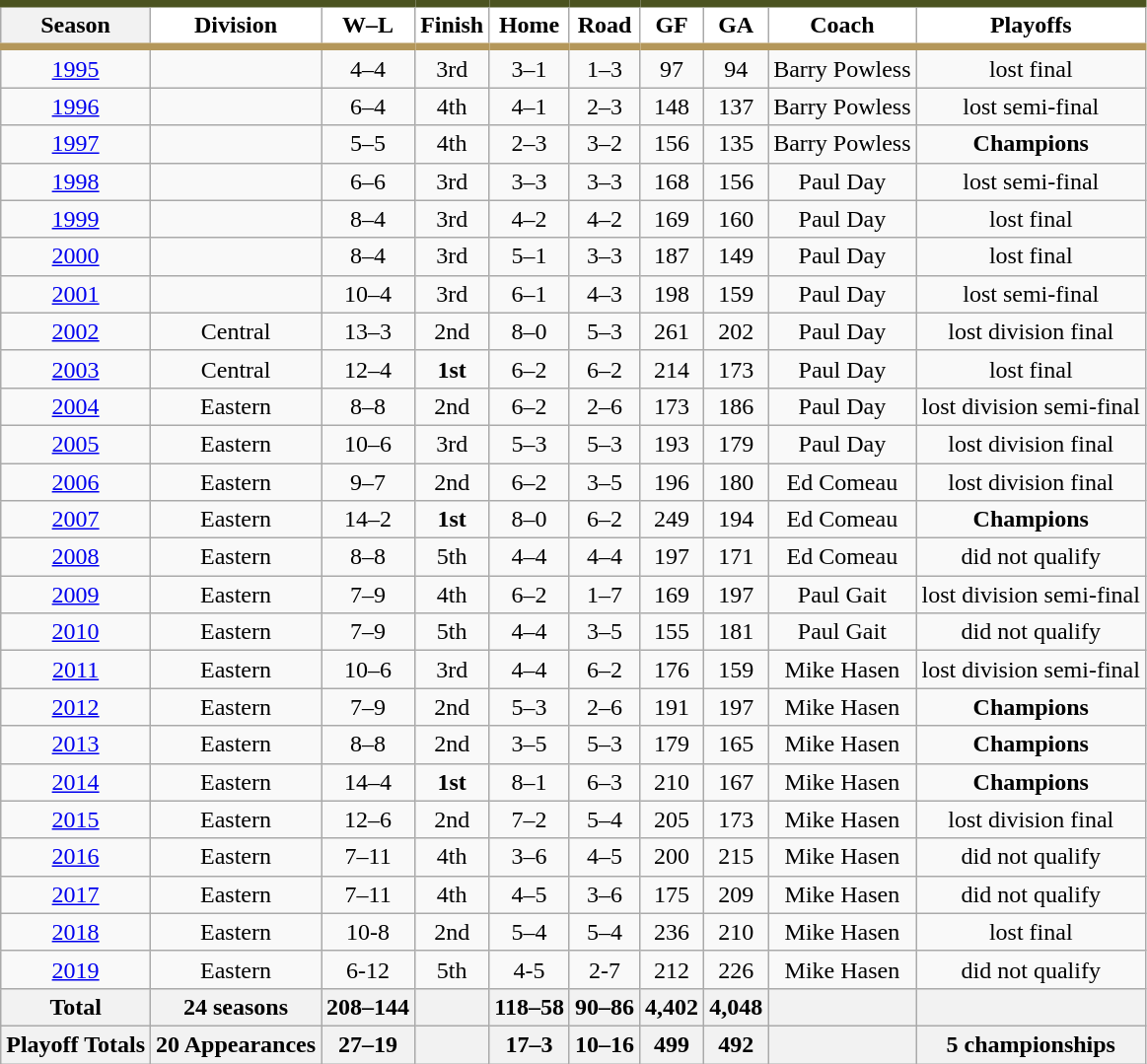<table class="wikitable" style="text-align:center">
<tr>
<th style="background:;border-top:#4B5320 5px solid;border-bottom:#B4975A 5px solid;">Season</th>
<th style="background:#FFFFFF;border-top:#4B5320 5px solid;border-bottom:#B4975A 5px solid;">Division</th>
<th style="background:#FFFFFF;border-top:#4B5320 5px solid;border-bottom:#B4975A 5px solid;">W–L</th>
<th style="background:#FFFFFF;border-top:#4B5320 5px solid;border-bottom:#B4975A 5px solid;">Finish</th>
<th style="background:#FFFFFF;border-top:#4B5320 5px solid;border-bottom:#B4975A 5px solid;">Home</th>
<th style="background:#FFFFFF;border-top:#4B5320 5px solid;border-bottom:#B4975A 5px solid;">Road</th>
<th style="background:#FFFFFF;border-top:#4B5320 5px solid;border-bottom:#B4975A 5px solid;">GF</th>
<th style="background:#FFFFFF;border-top:#4B5320 5px solid;border-bottom:#B4975A 5px solid;">GA</th>
<th style="background:#FFFFFF;border-top:#4B5320 5px solid;border-bottom:#B4975A 5px solid;">Coach</th>
<th style="background:#FFFFFF;border-top:#4B5320 5px solid;border-bottom:#B4975A 5px solid;">Playoffs</th>
</tr>
<tr>
<td><a href='#'>1995</a></td>
<td></td>
<td>4–4</td>
<td>3rd</td>
<td>3–1</td>
<td>1–3</td>
<td>97</td>
<td>94</td>
<td>Barry Powless</td>
<td>lost final</td>
</tr>
<tr>
<td><a href='#'>1996</a></td>
<td></td>
<td>6–4</td>
<td>4th</td>
<td>4–1</td>
<td>2–3</td>
<td>148</td>
<td>137</td>
<td>Barry Powless</td>
<td>lost semi-final</td>
</tr>
<tr>
<td><a href='#'>1997</a></td>
<td></td>
<td>5–5</td>
<td>4th</td>
<td>2–3</td>
<td>3–2</td>
<td>156</td>
<td>135</td>
<td>Barry Powless</td>
<td><strong>Champions</strong></td>
</tr>
<tr>
<td><a href='#'>1998</a></td>
<td></td>
<td>6–6</td>
<td>3rd</td>
<td>3–3</td>
<td>3–3</td>
<td>168</td>
<td>156</td>
<td>Paul Day</td>
<td>lost semi-final</td>
</tr>
<tr>
<td><a href='#'>1999</a></td>
<td></td>
<td>8–4</td>
<td>3rd</td>
<td>4–2</td>
<td>4–2</td>
<td>169</td>
<td>160</td>
<td>Paul Day</td>
<td>lost final</td>
</tr>
<tr>
<td><a href='#'>2000</a></td>
<td></td>
<td>8–4</td>
<td>3rd</td>
<td>5–1</td>
<td>3–3</td>
<td>187</td>
<td>149</td>
<td>Paul Day</td>
<td>lost final</td>
</tr>
<tr>
<td><a href='#'>2001</a></td>
<td></td>
<td>10–4</td>
<td>3rd</td>
<td>6–1</td>
<td>4–3</td>
<td>198</td>
<td>159</td>
<td>Paul Day</td>
<td>lost semi-final</td>
</tr>
<tr>
<td><a href='#'>2002</a></td>
<td>Central</td>
<td>13–3</td>
<td>2nd</td>
<td>8–0</td>
<td>5–3</td>
<td>261</td>
<td>202</td>
<td>Paul Day</td>
<td>lost division final</td>
</tr>
<tr>
<td><a href='#'>2003</a></td>
<td>Central</td>
<td>12–4</td>
<td><strong>1st</strong></td>
<td>6–2</td>
<td>6–2</td>
<td>214</td>
<td>173</td>
<td>Paul Day</td>
<td>lost final</td>
</tr>
<tr>
<td><a href='#'>2004</a></td>
<td>Eastern</td>
<td>8–8</td>
<td>2nd</td>
<td>6–2</td>
<td>2–6</td>
<td>173</td>
<td>186</td>
<td>Paul Day</td>
<td>lost division semi-final</td>
</tr>
<tr>
<td><a href='#'>2005</a></td>
<td>Eastern</td>
<td>10–6</td>
<td>3rd</td>
<td>5–3</td>
<td>5–3</td>
<td>193</td>
<td>179</td>
<td>Paul Day</td>
<td>lost division final</td>
</tr>
<tr>
<td><a href='#'>2006</a></td>
<td>Eastern</td>
<td>9–7</td>
<td>2nd</td>
<td>6–2</td>
<td>3–5</td>
<td>196</td>
<td>180</td>
<td>Ed Comeau</td>
<td>lost division final</td>
</tr>
<tr>
<td><a href='#'>2007</a></td>
<td>Eastern</td>
<td>14–2</td>
<td><strong>1st</strong></td>
<td>8–0</td>
<td>6–2</td>
<td>249</td>
<td>194</td>
<td>Ed Comeau</td>
<td><strong>Champions</strong></td>
</tr>
<tr>
<td><a href='#'>2008</a></td>
<td>Eastern</td>
<td>8–8</td>
<td>5th</td>
<td>4–4</td>
<td>4–4</td>
<td>197</td>
<td>171</td>
<td>Ed Comeau</td>
<td>did not qualify</td>
</tr>
<tr>
<td><a href='#'>2009</a></td>
<td>Eastern</td>
<td>7–9</td>
<td>4th</td>
<td>6–2</td>
<td>1–7</td>
<td>169</td>
<td>197</td>
<td>Paul Gait</td>
<td>lost division semi-final</td>
</tr>
<tr>
<td><a href='#'>2010</a></td>
<td>Eastern</td>
<td>7–9</td>
<td>5th</td>
<td>4–4</td>
<td>3–5</td>
<td>155</td>
<td>181</td>
<td>Paul Gait</td>
<td>did not qualify</td>
</tr>
<tr>
<td><a href='#'>2011</a></td>
<td>Eastern</td>
<td>10–6</td>
<td>3rd</td>
<td>4–4</td>
<td>6–2</td>
<td>176</td>
<td>159</td>
<td>Mike Hasen</td>
<td>lost division semi-final</td>
</tr>
<tr>
<td><a href='#'>2012</a></td>
<td>Eastern</td>
<td>7–9</td>
<td>2nd</td>
<td>5–3</td>
<td>2–6</td>
<td>191</td>
<td>197</td>
<td>Mike Hasen</td>
<td><strong>Champions</strong></td>
</tr>
<tr>
<td><a href='#'>2013</a></td>
<td>Eastern</td>
<td>8–8</td>
<td>2nd</td>
<td>3–5</td>
<td>5–3</td>
<td>179</td>
<td>165</td>
<td>Mike Hasen</td>
<td><strong>Champions</strong></td>
</tr>
<tr>
<td><a href='#'>2014</a></td>
<td>Eastern</td>
<td>14–4</td>
<td><strong>1st</strong></td>
<td>8–1</td>
<td>6–3</td>
<td>210</td>
<td>167</td>
<td>Mike Hasen</td>
<td><strong>Champions</strong></td>
</tr>
<tr>
<td><a href='#'>2015</a></td>
<td>Eastern</td>
<td>12–6</td>
<td>2nd</td>
<td>7–2</td>
<td>5–4</td>
<td>205</td>
<td>173</td>
<td>Mike Hasen</td>
<td>lost division final</td>
</tr>
<tr>
<td><a href='#'>2016</a></td>
<td>Eastern</td>
<td>7–11</td>
<td>4th</td>
<td>3–6</td>
<td>4–5</td>
<td>200</td>
<td>215</td>
<td>Mike Hasen</td>
<td>did not qualify</td>
</tr>
<tr>
<td><a href='#'>2017</a></td>
<td>Eastern</td>
<td>7–11</td>
<td>4th</td>
<td>4–5</td>
<td>3–6</td>
<td>175</td>
<td>209</td>
<td>Mike Hasen</td>
<td>did not qualify</td>
</tr>
<tr>
<td><a href='#'>2018</a></td>
<td>Eastern</td>
<td>10-8</td>
<td>2nd</td>
<td>5–4</td>
<td>5–4</td>
<td>236</td>
<td>210</td>
<td>Mike Hasen</td>
<td>lost final</td>
</tr>
<tr>
<td><a href='#'>2019</a></td>
<td>Eastern</td>
<td>6-12</td>
<td>5th</td>
<td>4-5</td>
<td>2-7</td>
<td>212</td>
<td>226</td>
<td>Mike Hasen</td>
<td>did not qualify</td>
</tr>
<tr>
<th>Total</th>
<th>24 seasons</th>
<th>208–144</th>
<th> </th>
<th>118–58</th>
<th>90–86</th>
<th>4,402</th>
<th>4,048</th>
<th> </th>
<th> </th>
</tr>
<tr>
<th>Playoff Totals</th>
<th>20 Appearances</th>
<th>27–19</th>
<th> </th>
<th>17–3</th>
<th>10–16</th>
<th>499</th>
<th>492</th>
<th> </th>
<th>5 championships</th>
</tr>
</table>
